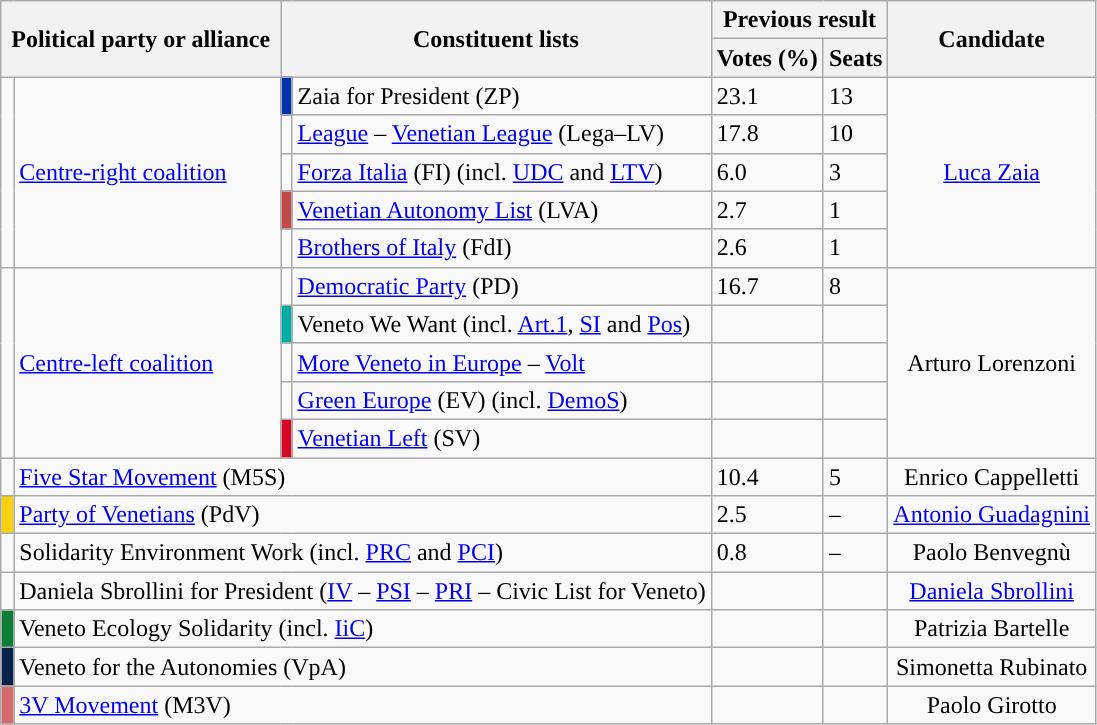<table class="wikitable" style="text-align:left">
<tr>
<th colspan=2 rowspan="2">Political party or alliance</th>
<th colspan=2 rowspan="2">Constituent lists</th>
<th colspan="2">Previous result</th>
<th rowspan="2">Candidate</th>
</tr>
<tr>
<th>Votes (%)</th>
<th>Seats</th>
</tr>
<tr>
<td rowspan="5" style="background:"></td>
<td rowspan=5><a href='#'>Centre-right coalition</a></td>
<td bgcolor="#0030AB"></td>
<td style="text-align:left;">Zaia for President (ZP)</td>
<td>23.1</td>
<td>13</td>
<td rowspan="5" style="text-align:center;"><a href='#'>Luca Zaia</a></td>
</tr>
<tr>
<td></td>
<td style="text-align:left;"><a href='#'>League</a> – <a href='#'>Venetian League</a> (Lega–LV)</td>
<td>17.8</td>
<td>10</td>
</tr>
<tr>
<td></td>
<td style="text-align:left;"><a href='#'>Forza Italia</a> (FI) (incl. <a href='#'>UDC</a> and <a href='#'>LTV</a>)</td>
<td>6.0</td>
<td>3</td>
</tr>
<tr>
<td bgcolor="C34848"></td>
<td style="text-align:left;"><a href='#'>Venetian Autonomy List</a> (LVA)</td>
<td>2.7</td>
<td>1</td>
</tr>
<tr>
<td></td>
<td style="text-align:left;"><a href='#'>Brothers of Italy</a> (FdI)</td>
<td>2.6</td>
<td>1</td>
</tr>
<tr>
<td rowspan="5"></td>
<td rowspan=5><a href='#'>Centre-left coalition</a></td>
<td></td>
<td style="text-align:left;"><a href='#'>Democratic Party</a> (PD)</td>
<td>16.7</td>
<td>8</td>
<td rowspan="5" style="text-align:center;">Arturo Lorenzoni</td>
</tr>
<tr>
<td bgcolor="#00ADA4"></td>
<td style="text-align:left;">Veneto We Want (incl. <a href='#'>Art.1</a>, <a href='#'>SI</a> and <a href='#'>Pos</a>)</td>
<td></td>
<td></td>
</tr>
<tr>
<td></td>
<td style="text-align:left;"><a href='#'>More Veneto in Europe</a> – <a href='#'>Volt</a></td>
<td></td>
<td></td>
</tr>
<tr>
<td></td>
<td style="text-align:left;"><a href='#'>Green Europe</a> (EV) (incl. <a href='#'>DemoS</a>)</td>
<td></td>
<td></td>
</tr>
<tr>
<td bgcolor="#D80524"></td>
<td><a href='#'>Venetian Left</a> (SV)</td>
<td></td>
<td></td>
</tr>
<tr>
<td style="background-color:"></td>
<td colspan="3"><a href='#'>Five Star Movement</a> (M5S)</td>
<td>10.4</td>
<td>5</td>
<td style="text-align:center;">Enrico Cappelletti</td>
</tr>
<tr>
<td style="background-color:#F7D10F"></td>
<td colspan="3"><a href='#'>Party of Venetians</a> (PdV)</td>
<td>2.5</td>
<td>–</td>
<td style="text-align:center;"><a href='#'>Antonio Guadagnini</a></td>
</tr>
<tr>
<td></td>
<td colspan="3">Solidarity Environment Work (incl. <a href='#'>PRC</a> and <a href='#'>PCI</a>)</td>
<td>0.8</td>
<td>–</td>
<td style="text-align:center;">Paolo Benvegnù</td>
</tr>
<tr>
<td style="background-color:"></td>
<td colspan="3">Daniela Sbrollini for President (<a href='#'>IV</a> – <a href='#'>PSI</a> – <a href='#'>PRI</a> – Civic List for Veneto)</td>
<td></td>
<td></td>
<td style="text-align:center;"><a href='#'>Daniela Sbrollini</a></td>
</tr>
<tr>
<td style="background-color:#0C7E38"></td>
<td colspan="3">Veneto Ecology Solidarity (incl. <a href='#'>IiC</a>)</td>
<td></td>
<td></td>
<td style="text-align:center;">Patrizia Bartelle</td>
</tr>
<tr>
<td style="background-color:#06214C"></td>
<td colspan="3">Veneto for the Autonomies (VpA)</td>
<td></td>
<td></td>
<td style="text-align:center;">Simonetta Rubinato</td>
</tr>
<tr>
<td style="background-color:#D56A6A"></td>
<td colspan="3"><a href='#'>3V Movement</a> (M3V)</td>
<td></td>
<td></td>
<td style="text-align:center;">Paolo Girotto</td>
</tr>
</table>
